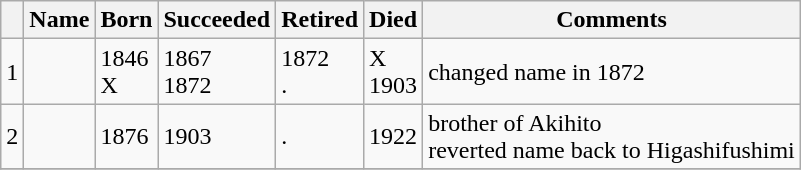<table class=wikitable>
<tr>
<th></th>
<th>Name</th>
<th>Born</th>
<th>Succeeded</th>
<th>Retired</th>
<th>Died</th>
<th>Comments</th>
</tr>
<tr>
<td>1</td>
<td><br></td>
<td>1846<br>X</td>
<td>1867<br>1872</td>
<td>1872<br>.</td>
<td>X <br>1903</td>
<td>changed name in 1872</td>
</tr>
<tr>
<td>2</td>
<td></td>
<td>1876</td>
<td>1903</td>
<td>.</td>
<td>1922</td>
<td>brother of Akihito<br>reverted name back to Higashifushimi</td>
</tr>
<tr>
</tr>
</table>
